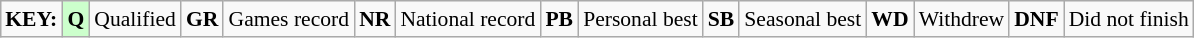<table class="wikitable" style="margin:0.5em auto; font-size:90%; position:relative;" width90%>
<tr>
<td><strong>KEY:</strong></td>
<td style="background-color:#ccffcc;" align=center><strong>Q</strong></td>
<td>Qualified</td>
<td align=center><strong>GR</strong></td>
<td>Games record</td>
<td align=center><strong>NR</strong></td>
<td>National record</td>
<td align=center><strong>PB</strong></td>
<td>Personal best</td>
<td align=center><strong>SB</strong></td>
<td>Seasonal best</td>
<td align=center><strong>WD</strong></td>
<td>Withdrew</td>
<td align=center><strong>DNF</strong></td>
<td>Did not finish</td>
</tr>
</table>
